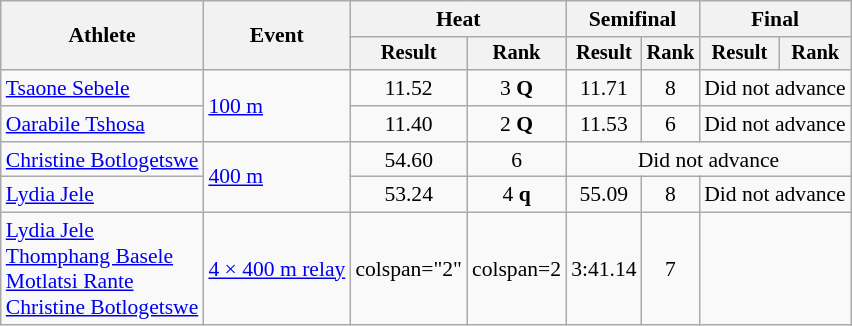<table class="wikitable" style="font-size:90%; text-align:center">
<tr>
<th rowspan=2>Athlete</th>
<th rowspan=2>Event</th>
<th colspan=2>Heat</th>
<th colspan=2>Semifinal</th>
<th colspan=2>Final</th>
</tr>
<tr style="font-size:95%">
<th>Result</th>
<th>Rank</th>
<th>Result</th>
<th>Rank</th>
<th>Result</th>
<th>Rank</th>
</tr>
<tr>
<td align=left><a href='#'>Tsaone Sebele</a></td>
<td align=left rowspan=2><a href='#'>100 m</a></td>
<td>11.52</td>
<td>3 <strong>Q</strong></td>
<td>11.71</td>
<td>8</td>
<td colspan=2>Did not advance</td>
</tr>
<tr>
<td align=left><a href='#'>Oarabile Tshosa</a></td>
<td>11.40</td>
<td>2 <strong>Q</strong></td>
<td>11.53</td>
<td>6</td>
<td colspan=2>Did not advance</td>
</tr>
<tr>
<td align=left><a href='#'>Christine Botlogetswe</a></td>
<td align=left rowspan=2><a href='#'>400 m</a></td>
<td>54.60</td>
<td>6</td>
<td colspan=4>Did not advance</td>
</tr>
<tr>
<td align=left><a href='#'>Lydia Jele</a></td>
<td>53.24</td>
<td>4 <strong>q</strong></td>
<td>55.09</td>
<td>8</td>
<td colspan=2>Did not advance</td>
</tr>
<tr>
<td align=left><a href='#'>Lydia Jele</a><br><a href='#'>Thomphang Basele</a><br><a href='#'>Motlatsi Rante</a><br><a href='#'>Christine Botlogetswe</a></td>
<td align=left><a href='#'>4 × 400 m relay</a></td>
<td>colspan="2" </td>
<td>colspan=2 </td>
<td>3:41.14</td>
<td>7</td>
</tr>
</table>
